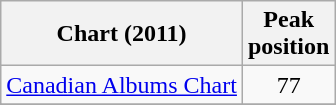<table class="wikitable sortable">
<tr>
<th>Chart (2011)</th>
<th>Peak<br>position</th>
</tr>
<tr>
<td><a href='#'>Canadian Albums Chart</a></td>
<td style="text-align:center;">77</td>
</tr>
<tr>
</tr>
<tr>
</tr>
<tr>
</tr>
</table>
